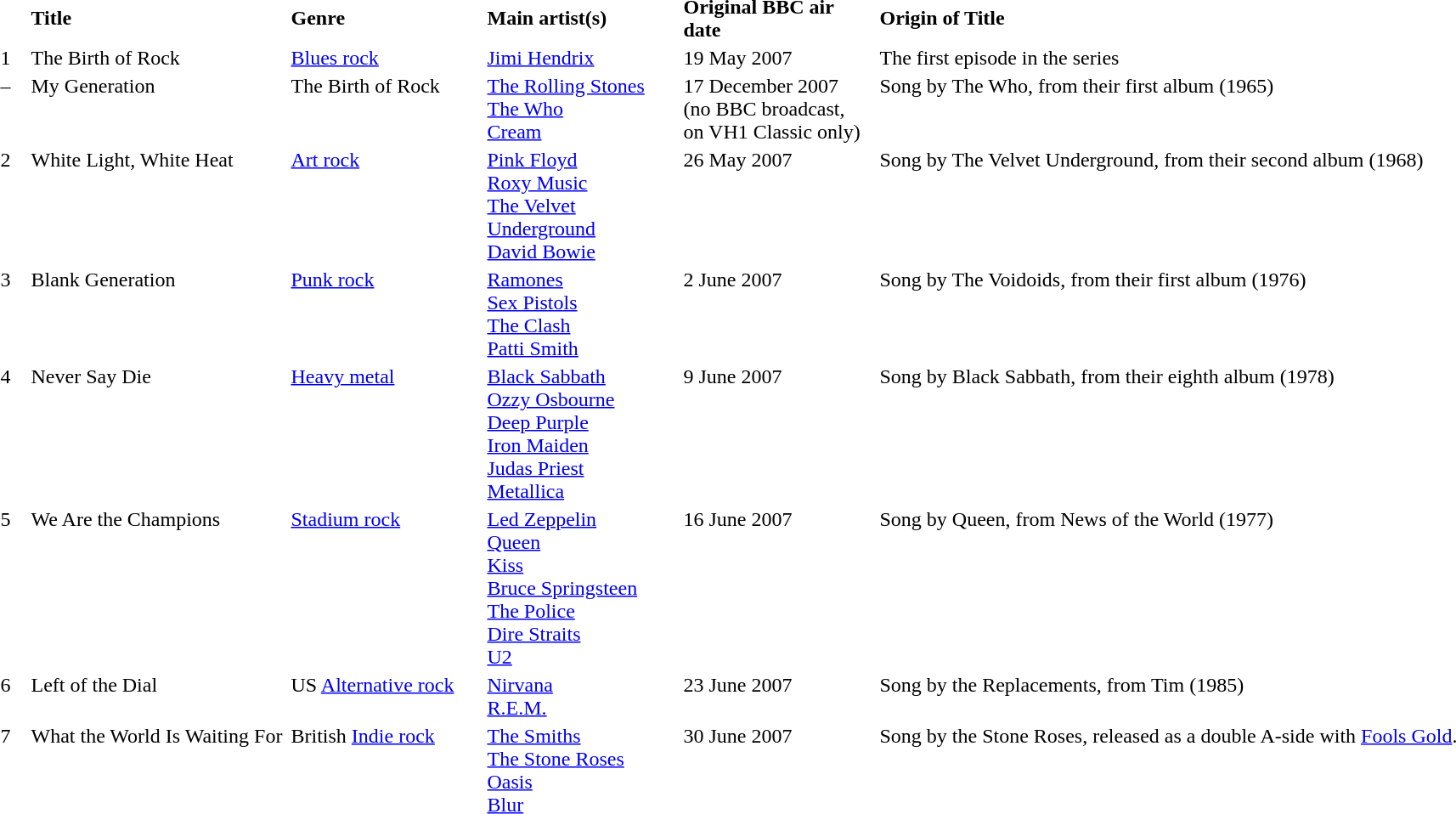<table>
<tr>
<td width=20></td>
<td width=200><strong>Title</strong></td>
<td width=150><strong>Genre</strong></td>
<td width=150><strong>Main artist(s)</strong></td>
<td width=150><strong>Original BBC air date</strong></td>
<td><strong>Origin of Title</strong></td>
</tr>
<tr valign=top>
<td>1</td>
<td>The Birth of Rock</td>
<td><a href='#'>Blues rock</a></td>
<td><a href='#'>Jimi Hendrix</a></td>
<td>19 May 2007</td>
<td>The first episode in the series</td>
</tr>
<tr valign=top>
<td>–</td>
<td>My Generation</td>
<td>The Birth of Rock</td>
<td><a href='#'>The Rolling Stones</a><br><a href='#'>The Who</a><br><a href='#'>Cream</a></td>
<td>17 December 2007<br>(no BBC broadcast, <br>on VH1 Classic only)</td>
<td>Song by The Who, from their first album (1965)</td>
</tr>
<tr valign=top>
<td>2</td>
<td>White Light, White Heat</td>
<td><a href='#'>Art rock</a></td>
<td><a href='#'>Pink Floyd</a><br><a href='#'>Roxy Music</a><br><a href='#'>The Velvet Underground</a><br><a href='#'>David Bowie</a><br></td>
<td>26 May 2007</td>
<td>Song by The Velvet Underground, from their second album (1968)</td>
</tr>
<tr valign=top>
<td>3</td>
<td>Blank Generation</td>
<td><a href='#'>Punk rock</a></td>
<td><a href='#'>Ramones</a><br><a href='#'>Sex Pistols</a><br><a href='#'>The Clash</a><br><a href='#'>Patti Smith</a></td>
<td>2 June 2007</td>
<td>Song by The Voidoids, from their first album (1976)</td>
</tr>
<tr valign=top>
<td>4</td>
<td>Never Say Die</td>
<td><a href='#'>Heavy metal</a></td>
<td><a href='#'>Black Sabbath</a><br><a href='#'>Ozzy Osbourne</a><br><a href='#'>Deep Purple</a><br><a href='#'>Iron Maiden</a><br><a href='#'>Judas Priest</a><br> <a href='#'>Metallica</a></td>
<td>9 June 2007</td>
<td>Song by Black Sabbath, from their eighth album (1978)</td>
</tr>
<tr valign=top>
<td valign=top>5</td>
<td valign=top>We Are the Champions</td>
<td valign=top><a href='#'>Stadium rock</a></td>
<td><a href='#'>Led Zeppelin</a><br><a href='#'>Queen</a><br><a href='#'>Kiss</a><br><a href='#'>Bruce Springsteen</a><br><a href='#'>The Police</a><br><a href='#'>Dire Straits</a><br><a href='#'>U2</a></td>
<td valign=top>16 June 2007</td>
<td>Song by Queen, from News of the World (1977)</td>
</tr>
<tr valign=top>
<td>6</td>
<td>Left of the Dial</td>
<td>US <a href='#'>Alternative rock</a></td>
<td><a href='#'>Nirvana</a><br><a href='#'>R.E.M.</a></td>
<td>23 June 2007</td>
<td>Song by the Replacements, from Tim (1985)</td>
</tr>
<tr valign=top>
<td>7</td>
<td>What the World Is Waiting For</td>
<td>British <a href='#'>Indie rock</a></td>
<td><a href='#'>The Smiths</a><br><a href='#'>The Stone Roses</a><br><a href='#'>Oasis</a><br><a href='#'>Blur</a></td>
<td>30 June 2007</td>
<td>Song by the Stone Roses, released as a double A-side with <a href='#'>Fools Gold</a>.</td>
</tr>
</table>
